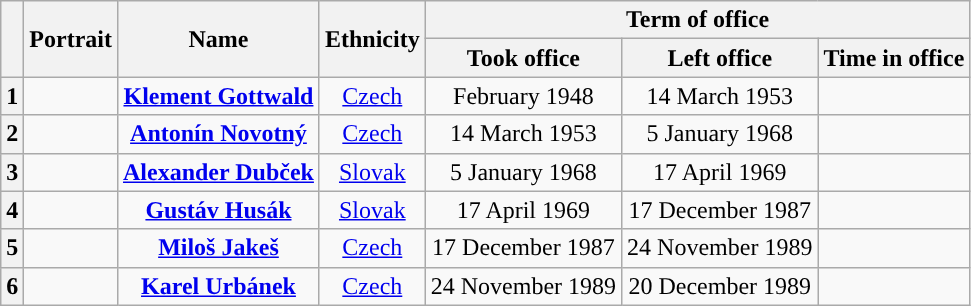<table class="wikitable" style="text-align:center">
<tr>
<th rowspan="2"></th>
<th rowspan="2">Portrait</th>
<th rowspan="2">Name</th>
<th rowspan="2">Ethnicity</th>
<th colspan="3">Term of office</th>
</tr>
<tr>
<th>Took office</th>
<th>Left office</th>
<th>Time in office</th>
</tr>
<tr>
<th style="background:">1</th>
<td></td>
<td><strong><a href='#'>Klement Gottwald</a></strong><br></td>
<td><a href='#'>Czech</a></td>
<td>February 1948</td>
<td>14 March 1953</td>
<td></td>
</tr>
<tr>
<th style="background:">2</th>
<td></td>
<td><strong><a href='#'>Antonín Novotný</a></strong><br></td>
<td><a href='#'>Czech</a></td>
<td>14 March 1953</td>
<td>5 January 1968</td>
<td></td>
</tr>
<tr>
<th style="background:">3</th>
<td></td>
<td><strong><a href='#'>Alexander Dubček</a></strong><br></td>
<td><a href='#'>Slovak</a></td>
<td>5 January 1968</td>
<td>17 April 1969</td>
<td></td>
</tr>
<tr>
<th style="background:">4</th>
<td></td>
<td><strong><a href='#'>Gustáv Husák</a></strong><br></td>
<td><a href='#'>Slovak</a></td>
<td>17 April 1969</td>
<td>17 December 1987</td>
<td></td>
</tr>
<tr>
<th style="background:">5</th>
<td></td>
<td><strong><a href='#'>Miloš Jakeš</a></strong><br></td>
<td><a href='#'>Czech</a></td>
<td>17 December 1987</td>
<td>24 November 1989</td>
<td></td>
</tr>
<tr>
<th style="background:">6</th>
<td></td>
<td><strong><a href='#'>Karel Urbánek</a></strong><br></td>
<td><a href='#'>Czech</a></td>
<td>24 November 1989</td>
<td>20 December 1989</td>
<td></td>
</tr>
</table>
